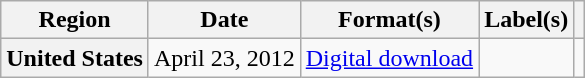<table class="wikitable plainrowheaders">
<tr>
<th scope="col">Region</th>
<th scope="col">Date</th>
<th scope="col">Format(s)</th>
<th scope="col">Label(s)</th>
<th scope="col"></th>
</tr>
<tr>
<th scope="row">United States</th>
<td>April 23, 2012</td>
<td><a href='#'>Digital download</a></td>
<td></td>
<td></td>
</tr>
</table>
